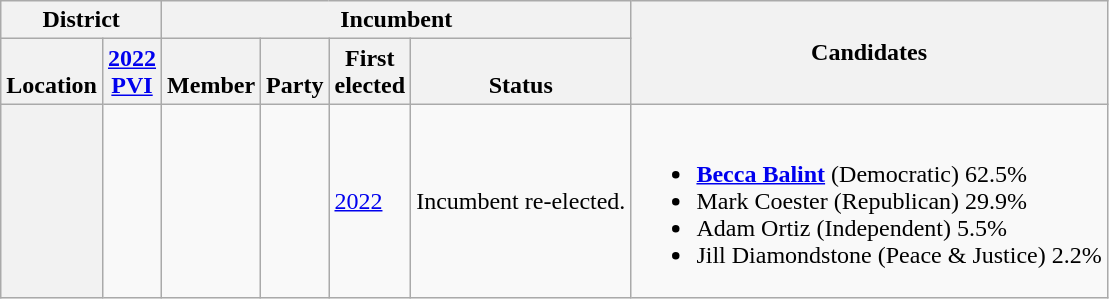<table class="wikitable sortable">
<tr>
<th colspan=2>District</th>
<th colspan=4>Incumbent</th>
<th rowspan=2 class="unsortable">Candidates</th>
</tr>
<tr valign=bottom>
<th>Location</th>
<th><a href='#'>2022<br>PVI</a></th>
<th>Member</th>
<th>Party</th>
<th>First<br>elected</th>
<th>Status</th>
</tr>
<tr>
<th></th>
<td></td>
<td></td>
<td></td>
<td><a href='#'>2022</a></td>
<td>Incumbent re-elected.</td>
<td nowrap><br><ul><li> <strong><a href='#'>Becca Balint</a></strong> (Democratic) 62.5%</li><li>Mark Coester (Republican) 29.9%</li><li>Adam Ortiz (Independent) 5.5%</li><li>Jill Diamondstone (Peace & Justice) 2.2%</li></ul></td>
</tr>
</table>
